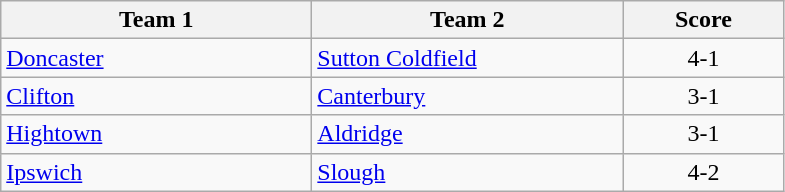<table class="wikitable" style="font-size: 100%">
<tr>
<th width=200>Team 1</th>
<th width=200>Team 2</th>
<th width=100>Score</th>
</tr>
<tr>
<td><a href='#'>Doncaster</a></td>
<td><a href='#'>Sutton Coldfield</a></td>
<td align=center>4-1</td>
</tr>
<tr>
<td><a href='#'>Clifton</a></td>
<td><a href='#'>Canterbury</a></td>
<td align=center>3-1</td>
</tr>
<tr>
<td><a href='#'>Hightown</a></td>
<td><a href='#'>Aldridge</a></td>
<td align=center>3-1</td>
</tr>
<tr>
<td><a href='#'>Ipswich</a></td>
<td><a href='#'>Slough</a></td>
<td align=center>4-2</td>
</tr>
</table>
